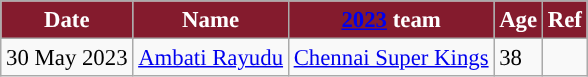<table class="wikitable" style="font-size:95%;">
<tr>
<th style="background: #841B2D;color:white">Date</th>
<th style="background: #841B2D;color:white">Name</th>
<th style="background: #841B2D;color:white"><a href='#'><span>2023</span></a> team</th>
<th style="background: #841B2D;color:white">Age</th>
<th style="background: #841B2D;color:white">Ref</th>
</tr>
<tr>
<td>30 May 2023</td>
<td> <a href='#'>Ambati Rayudu</a></td>
<td><a href='#'>Chennai Super Kings</a></td>
<td>38</td>
<td></td>
</tr>
</table>
